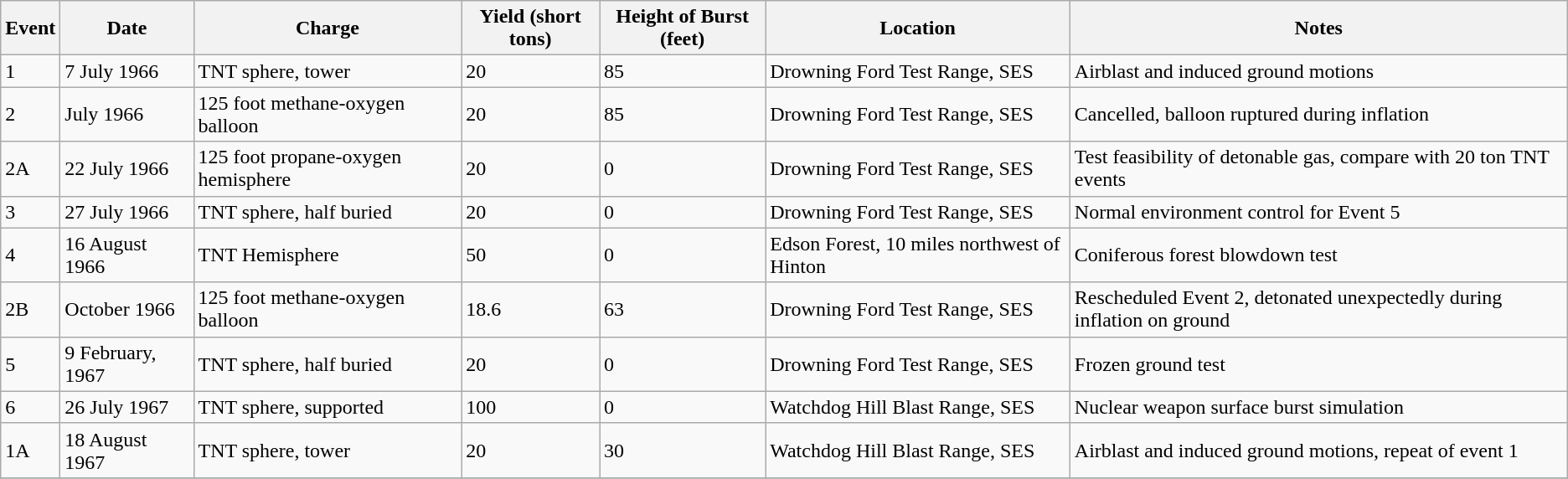<table class="wikitable sortable">
<tr>
<th>Event</th>
<th>Date</th>
<th>Charge</th>
<th>Yield (short tons)</th>
<th>Height of Burst (feet)</th>
<th>Location</th>
<th>Notes</th>
</tr>
<tr>
<td>1</td>
<td>7 July 1966</td>
<td>TNT sphere, tower</td>
<td>20</td>
<td>85</td>
<td>Drowning Ford Test Range, SES</td>
<td>Airblast and induced ground motions</td>
</tr>
<tr>
<td>2</td>
<td>July 1966</td>
<td>125 foot methane-oxygen balloon</td>
<td>20</td>
<td>85</td>
<td>Drowning Ford Test Range, SES</td>
<td>Cancelled, balloon ruptured during inflation</td>
</tr>
<tr>
<td>2A</td>
<td>22 July 1966</td>
<td>125 foot propane-oxygen hemisphere</td>
<td>20</td>
<td>0</td>
<td>Drowning Ford Test Range, SES</td>
<td>Test feasibility of detonable gas, compare with 20 ton TNT events</td>
</tr>
<tr>
<td>3</td>
<td>27 July 1966</td>
<td>TNT sphere, half buried</td>
<td>20</td>
<td>0</td>
<td>Drowning Ford Test Range, SES</td>
<td>Normal environment control for Event 5</td>
</tr>
<tr>
<td>4</td>
<td>16 August 1966</td>
<td>TNT Hemisphere</td>
<td>50</td>
<td>0</td>
<td>Edson Forest, 10 miles northwest of Hinton</td>
<td>Coniferous forest blowdown test</td>
</tr>
<tr>
<td>2B</td>
<td>October 1966</td>
<td>125 foot methane-oxygen balloon</td>
<td>18.6</td>
<td>63</td>
<td>Drowning Ford Test Range, SES</td>
<td>Rescheduled Event 2, detonated unexpectedly during inflation on ground</td>
</tr>
<tr>
<td>5</td>
<td>9 February, 1967</td>
<td>TNT sphere, half buried</td>
<td>20</td>
<td>0</td>
<td>Drowning Ford Test Range, SES</td>
<td>Frozen ground test</td>
</tr>
<tr>
<td>6</td>
<td>26 July 1967</td>
<td>TNT sphere, supported</td>
<td>100</td>
<td>0</td>
<td>Watchdog Hill Blast Range, SES</td>
<td>Nuclear weapon surface burst simulation</td>
</tr>
<tr>
<td>1A</td>
<td>18 August 1967</td>
<td>TNT sphere, tower</td>
<td>20</td>
<td>30</td>
<td>Watchdog Hill Blast Range, SES</td>
<td>Airblast and induced ground motions, repeat of event 1</td>
</tr>
<tr>
</tr>
</table>
